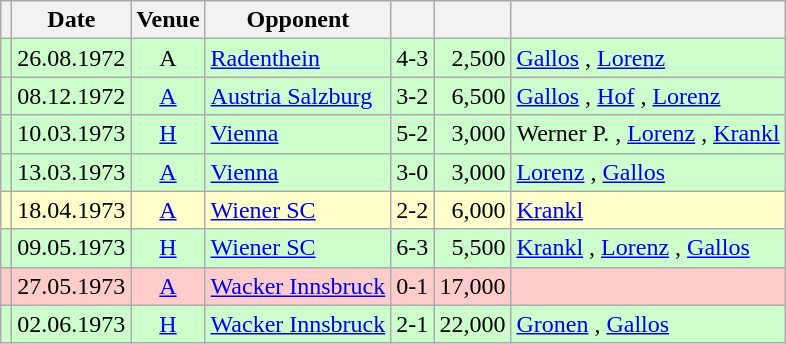<table class="wikitable" Style="text-align: center">
<tr>
<th></th>
<th>Date</th>
<th>Venue</th>
<th>Opponent</th>
<th></th>
<th></th>
<th></th>
</tr>
<tr style="background:#cfc">
<td></td>
<td>26.08.1972</td>
<td>A</td>
<td align="left"><a href='#'>Radenthein</a></td>
<td>4-3</td>
<td align="right">2,500</td>
<td align="left"><a href='#'>Gallos</a>  , <a href='#'>Lorenz</a>  </td>
</tr>
<tr style="background:#cfc">
<td></td>
<td>08.12.1972</td>
<td><a href='#'>A</a></td>
<td align="left"><a href='#'>Austria Salzburg</a></td>
<td>3-2</td>
<td align="right">6,500</td>
<td align="left"><a href='#'>Gallos</a> , <a href='#'>Hof</a> , <a href='#'>Lorenz</a> </td>
</tr>
<tr style="background:#cfc">
<td></td>
<td>10.03.1973</td>
<td><a href='#'>H</a></td>
<td align="left"><a href='#'>Vienna</a></td>
<td>5-2</td>
<td align="right">3,000</td>
<td align="left">Werner P. , <a href='#'>Lorenz</a>  , <a href='#'>Krankl</a>  </td>
</tr>
<tr style="background:#cfc">
<td></td>
<td>13.03.1973</td>
<td><a href='#'>A</a></td>
<td align="left"><a href='#'>Vienna</a></td>
<td>3-0</td>
<td align="right">3,000</td>
<td align="left"><a href='#'>Lorenz</a>  , <a href='#'>Gallos</a> </td>
</tr>
<tr style="background:#ffc">
<td></td>
<td>18.04.1973</td>
<td><a href='#'>A</a></td>
<td align="left"><a href='#'>Wiener SC</a></td>
<td>2-2</td>
<td align="right">6,000</td>
<td align="left"><a href='#'>Krankl</a>  </td>
</tr>
<tr style="background:#cfc">
<td></td>
<td>09.05.1973</td>
<td><a href='#'>H</a></td>
<td align="left"><a href='#'>Wiener SC</a></td>
<td>6-3</td>
<td align="right">5,500</td>
<td align="left"><a href='#'>Krankl</a>  , <a href='#'>Lorenz</a>  , <a href='#'>Gallos</a>  </td>
</tr>
<tr style="background:#fcc">
<td></td>
<td>27.05.1973</td>
<td><a href='#'>A</a></td>
<td align="left"><a href='#'>Wacker Innsbruck</a></td>
<td>0-1</td>
<td align="right">17,000</td>
<td align="left"></td>
</tr>
<tr style="background:#cfc">
<td></td>
<td>02.06.1973</td>
<td><a href='#'>H</a></td>
<td align="left"><a href='#'>Wacker Innsbruck</a></td>
<td>2-1</td>
<td align="right">22,000</td>
<td align="left"><a href='#'>Gronen</a> , <a href='#'>Gallos</a> </td>
</tr>
</table>
